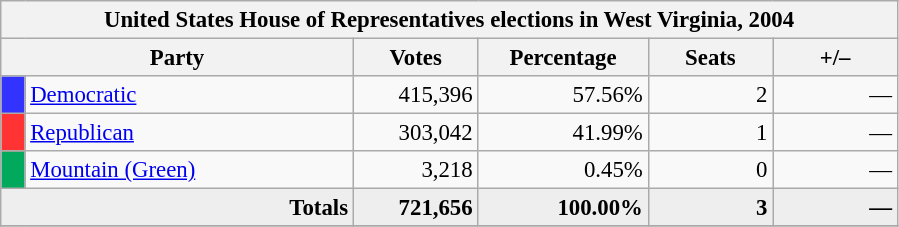<table class="wikitable" style="font-size: 95%;">
<tr>
<th colspan="6">United States House of Representatives elections in West Virginia, 2004</th>
</tr>
<tr>
<th colspan=2 style="width: 15em">Party</th>
<th style="width: 5em">Votes</th>
<th style="width: 7em">Percentage</th>
<th style="width: 5em">Seats</th>
<th style="width: 5em">+/–</th>
</tr>
<tr>
<th style="background-color:#3333FF; width: 3px"></th>
<td style="width: 130px"><a href='#'>Democratic</a></td>
<td align="right">415,396</td>
<td align="right">57.56%</td>
<td align="right">2</td>
<td align="right">—</td>
</tr>
<tr>
<th style="background-color:#FF3333; width: 3px"></th>
<td style="width: 130px"><a href='#'>Republican</a></td>
<td align="right">303,042</td>
<td align="right">41.99%</td>
<td align="right">1</td>
<td align="right">—</td>
</tr>
<tr>
<th style="background-color:#00a95c; width: 3px"></th>
<td style="width: 130px"><a href='#'>Mountain (Green)</a></td>
<td align="right">3,218</td>
<td align="right">0.45%</td>
<td align="right">0</td>
<td align="right">—</td>
</tr>
<tr bgcolor="#EEEEEE">
<td colspan="2" align="right"><strong>Totals</strong></td>
<td align="right"><strong>721,656</strong></td>
<td align="right"><strong>100.00%</strong></td>
<td align="right"><strong>3</strong></td>
<td align="right"><strong>—</strong></td>
</tr>
<tr bgcolor="#EEEEEE">
</tr>
</table>
